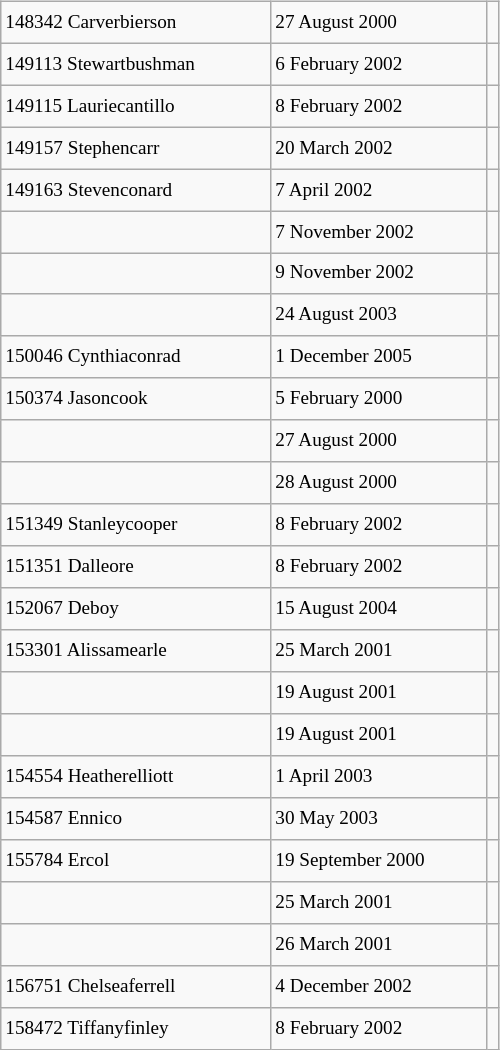<table class="wikitable" style="font-size: 80%; float: left; width: 26em; margin-right: 1em; height: 700px">
<tr>
<td>148342 Carverbierson</td>
<td>27 August 2000</td>
<td></td>
</tr>
<tr>
<td>149113 Stewartbushman</td>
<td>6 February 2002</td>
<td></td>
</tr>
<tr>
<td>149115 Lauriecantillo</td>
<td>8 February 2002</td>
<td></td>
</tr>
<tr>
<td>149157 Stephencarr</td>
<td>20 March 2002</td>
<td></td>
</tr>
<tr>
<td>149163 Stevenconard</td>
<td>7 April 2002</td>
<td></td>
</tr>
<tr>
<td></td>
<td>7 November 2002</td>
<td></td>
</tr>
<tr>
<td></td>
<td>9 November 2002</td>
<td></td>
</tr>
<tr>
<td></td>
<td>24 August 2003</td>
<td></td>
</tr>
<tr>
<td>150046 Cynthiaconrad</td>
<td>1 December 2005</td>
<td></td>
</tr>
<tr>
<td>150374 Jasoncook</td>
<td>5 February 2000</td>
<td></td>
</tr>
<tr>
<td></td>
<td>27 August 2000</td>
<td></td>
</tr>
<tr>
<td></td>
<td>28 August 2000</td>
<td></td>
</tr>
<tr>
<td>151349 Stanleycooper</td>
<td>8 February 2002</td>
<td></td>
</tr>
<tr>
<td>151351 Dalleore</td>
<td>8 February 2002</td>
<td></td>
</tr>
<tr>
<td>152067 Deboy</td>
<td>15 August 2004</td>
<td></td>
</tr>
<tr>
<td>153301 Alissamearle</td>
<td>25 March 2001</td>
<td></td>
</tr>
<tr>
<td></td>
<td>19 August 2001</td>
<td></td>
</tr>
<tr>
<td></td>
<td>19 August 2001</td>
<td></td>
</tr>
<tr>
<td>154554 Heatherelliott</td>
<td>1 April 2003</td>
<td></td>
</tr>
<tr>
<td>154587 Ennico</td>
<td>30 May 2003</td>
<td></td>
</tr>
<tr>
<td>155784 Ercol</td>
<td>19 September 2000</td>
<td></td>
</tr>
<tr>
<td></td>
<td>25 March 2001</td>
<td></td>
</tr>
<tr>
<td></td>
<td>26 March 2001</td>
<td></td>
</tr>
<tr>
<td>156751 Chelseaferrell</td>
<td>4 December 2002</td>
<td></td>
</tr>
<tr>
<td>158472 Tiffanyfinley</td>
<td>8 February 2002</td>
<td></td>
</tr>
</table>
